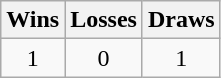<table class="wikitable">
<tr>
<th>Wins</th>
<th>Losses</th>
<th>Draws</th>
</tr>
<tr>
<td align=center>1</td>
<td align=center>0</td>
<td align=center>1</td>
</tr>
</table>
